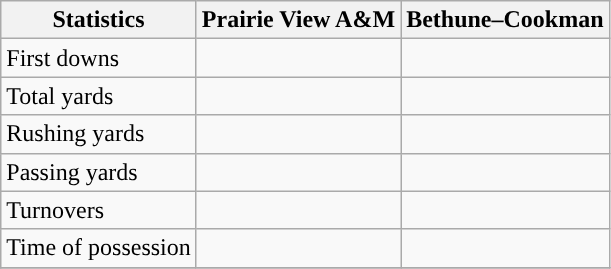<table class="wikitable">
<tr>
<th>Statistics</th>
<th>Prairie View A&M</th>
<th>Bethune–Cookman</th>
</tr>
<tr>
<td>First downs</td>
<td> </td>
<td> </td>
</tr>
<tr>
<td>Total yards</td>
<td> </td>
<td> </td>
</tr>
<tr>
<td>Rushing yards</td>
<td> </td>
<td> </td>
</tr>
<tr>
<td>Passing yards</td>
<td> </td>
<td> </td>
</tr>
<tr>
<td>Turnovers</td>
<td> </td>
<td> </td>
</tr>
<tr>
<td>Time of possession</td>
<td> </td>
<td> </td>
</tr>
<tr>
</tr>
</table>
